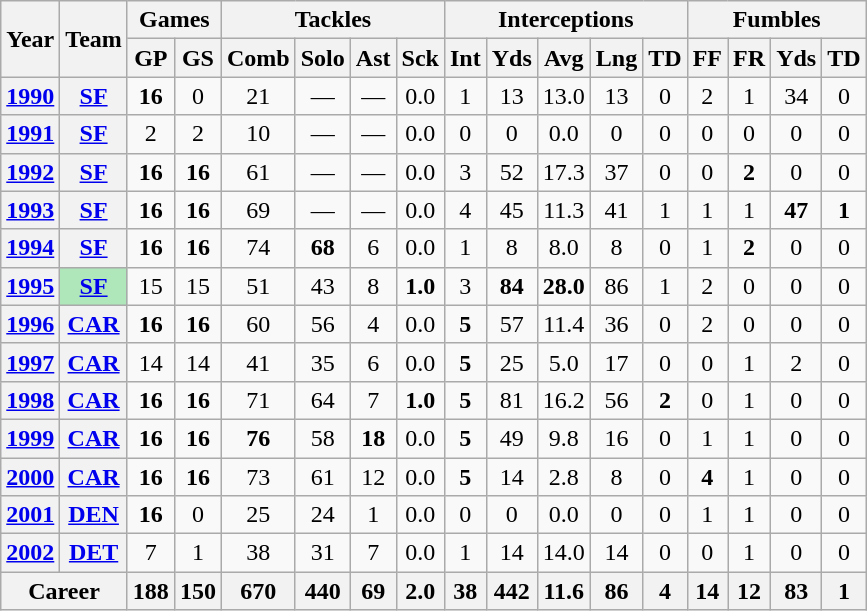<table class="wikitable" style="text-align:center">
<tr>
<th rowspan="2">Year</th>
<th rowspan="2">Team</th>
<th colspan="2">Games</th>
<th colspan="4">Tackles</th>
<th colspan="5">Interceptions</th>
<th colspan="4">Fumbles</th>
</tr>
<tr>
<th>GP</th>
<th>GS</th>
<th>Comb</th>
<th>Solo</th>
<th>Ast</th>
<th>Sck</th>
<th>Int</th>
<th>Yds</th>
<th>Avg</th>
<th>Lng</th>
<th>TD</th>
<th>FF</th>
<th>FR</th>
<th>Yds</th>
<th>TD</th>
</tr>
<tr>
<th><a href='#'>1990</a></th>
<th><a href='#'>SF</a></th>
<td><strong>16</strong></td>
<td>0</td>
<td>21</td>
<td>—</td>
<td>—</td>
<td>0.0</td>
<td>1</td>
<td>13</td>
<td>13.0</td>
<td>13</td>
<td>0</td>
<td>2</td>
<td>1</td>
<td>34</td>
<td>0</td>
</tr>
<tr>
<th><a href='#'>1991</a></th>
<th><a href='#'>SF</a></th>
<td>2</td>
<td>2</td>
<td>10</td>
<td>—</td>
<td>—</td>
<td>0.0</td>
<td>0</td>
<td>0</td>
<td>0.0</td>
<td>0</td>
<td>0</td>
<td>0</td>
<td>0</td>
<td>0</td>
<td>0</td>
</tr>
<tr>
<th><a href='#'>1992</a></th>
<th><a href='#'>SF</a></th>
<td><strong>16</strong></td>
<td><strong>16</strong></td>
<td>61</td>
<td>—</td>
<td>—</td>
<td>0.0</td>
<td>3</td>
<td>52</td>
<td>17.3</td>
<td>37</td>
<td>0</td>
<td>0</td>
<td><strong>2</strong></td>
<td>0</td>
<td>0</td>
</tr>
<tr>
<th><a href='#'>1993</a></th>
<th><a href='#'>SF</a></th>
<td><strong>16</strong></td>
<td><strong>16</strong></td>
<td>69</td>
<td>—</td>
<td>—</td>
<td>0.0</td>
<td>4</td>
<td>45</td>
<td>11.3</td>
<td>41</td>
<td>1</td>
<td>1</td>
<td>1</td>
<td><strong>47</strong></td>
<td><strong>1</strong></td>
</tr>
<tr>
<th><a href='#'>1994</a></th>
<th><a href='#'>SF</a></th>
<td><strong>16</strong></td>
<td><strong>16</strong></td>
<td>74</td>
<td><strong>68</strong></td>
<td>6</td>
<td>0.0</td>
<td>1</td>
<td>8</td>
<td>8.0</td>
<td>8</td>
<td>0</td>
<td>1</td>
<td><strong>2</strong></td>
<td>0</td>
<td>0</td>
</tr>
<tr>
<th><a href='#'>1995</a></th>
<th style="background:#afe6ba;"><a href='#'>SF</a></th>
<td>15</td>
<td>15</td>
<td>51</td>
<td>43</td>
<td>8</td>
<td><strong>1.0</strong></td>
<td>3</td>
<td><strong>84</strong></td>
<td><strong>28.0</strong></td>
<td>86</td>
<td>1</td>
<td>2</td>
<td>0</td>
<td>0</td>
<td>0</td>
</tr>
<tr>
<th><a href='#'>1996</a></th>
<th><a href='#'>CAR</a></th>
<td><strong>16</strong></td>
<td><strong>16</strong></td>
<td>60</td>
<td>56</td>
<td>4</td>
<td>0.0</td>
<td><strong>5</strong></td>
<td>57</td>
<td>11.4</td>
<td>36</td>
<td>0</td>
<td>2</td>
<td>0</td>
<td>0</td>
<td>0</td>
</tr>
<tr>
<th><a href='#'>1997</a></th>
<th><a href='#'>CAR</a></th>
<td>14</td>
<td>14</td>
<td>41</td>
<td>35</td>
<td>6</td>
<td>0.0</td>
<td><strong>5</strong></td>
<td>25</td>
<td>5.0</td>
<td>17</td>
<td>0</td>
<td>0</td>
<td>1</td>
<td>2</td>
<td>0</td>
</tr>
<tr>
<th><a href='#'>1998</a></th>
<th><a href='#'>CAR</a></th>
<td><strong>16</strong></td>
<td><strong>16</strong></td>
<td>71</td>
<td>64</td>
<td>7</td>
<td><strong>1.0</strong></td>
<td><strong>5</strong></td>
<td>81</td>
<td>16.2</td>
<td>56</td>
<td><strong>2</strong></td>
<td>0</td>
<td>1</td>
<td>0</td>
<td>0</td>
</tr>
<tr>
<th><a href='#'>1999</a></th>
<th><a href='#'>CAR</a></th>
<td><strong>16</strong></td>
<td><strong>16</strong></td>
<td><strong>76</strong></td>
<td>58</td>
<td><strong>18</strong></td>
<td>0.0</td>
<td><strong>5</strong></td>
<td>49</td>
<td>9.8</td>
<td>16</td>
<td>0</td>
<td>1</td>
<td>1</td>
<td>0</td>
<td>0</td>
</tr>
<tr>
<th><a href='#'>2000</a></th>
<th><a href='#'>CAR</a></th>
<td><strong>16</strong></td>
<td><strong>16</strong></td>
<td>73</td>
<td>61</td>
<td>12</td>
<td>0.0</td>
<td><strong>5</strong></td>
<td>14</td>
<td>2.8</td>
<td>8</td>
<td>0</td>
<td><strong>4</strong></td>
<td>1</td>
<td>0</td>
<td>0</td>
</tr>
<tr>
<th><a href='#'>2001</a></th>
<th><a href='#'>DEN</a></th>
<td><strong>16</strong></td>
<td>0</td>
<td>25</td>
<td>24</td>
<td>1</td>
<td>0.0</td>
<td>0</td>
<td>0</td>
<td>0.0</td>
<td>0</td>
<td>0</td>
<td>1</td>
<td>1</td>
<td>0</td>
<td>0</td>
</tr>
<tr>
<th><a href='#'>2002</a></th>
<th><a href='#'>DET</a></th>
<td>7</td>
<td>1</td>
<td>38</td>
<td>31</td>
<td>7</td>
<td>0.0</td>
<td>1</td>
<td>14</td>
<td>14.0</td>
<td>14</td>
<td>0</td>
<td>0</td>
<td>1</td>
<td>0</td>
<td>0</td>
</tr>
<tr>
<th colspan="2">Career</th>
<th>188</th>
<th>150</th>
<th>670</th>
<th>440</th>
<th>69</th>
<th>2.0</th>
<th>38</th>
<th>442</th>
<th>11.6</th>
<th>86</th>
<th>4</th>
<th>14</th>
<th>12</th>
<th>83</th>
<th>1</th>
</tr>
</table>
